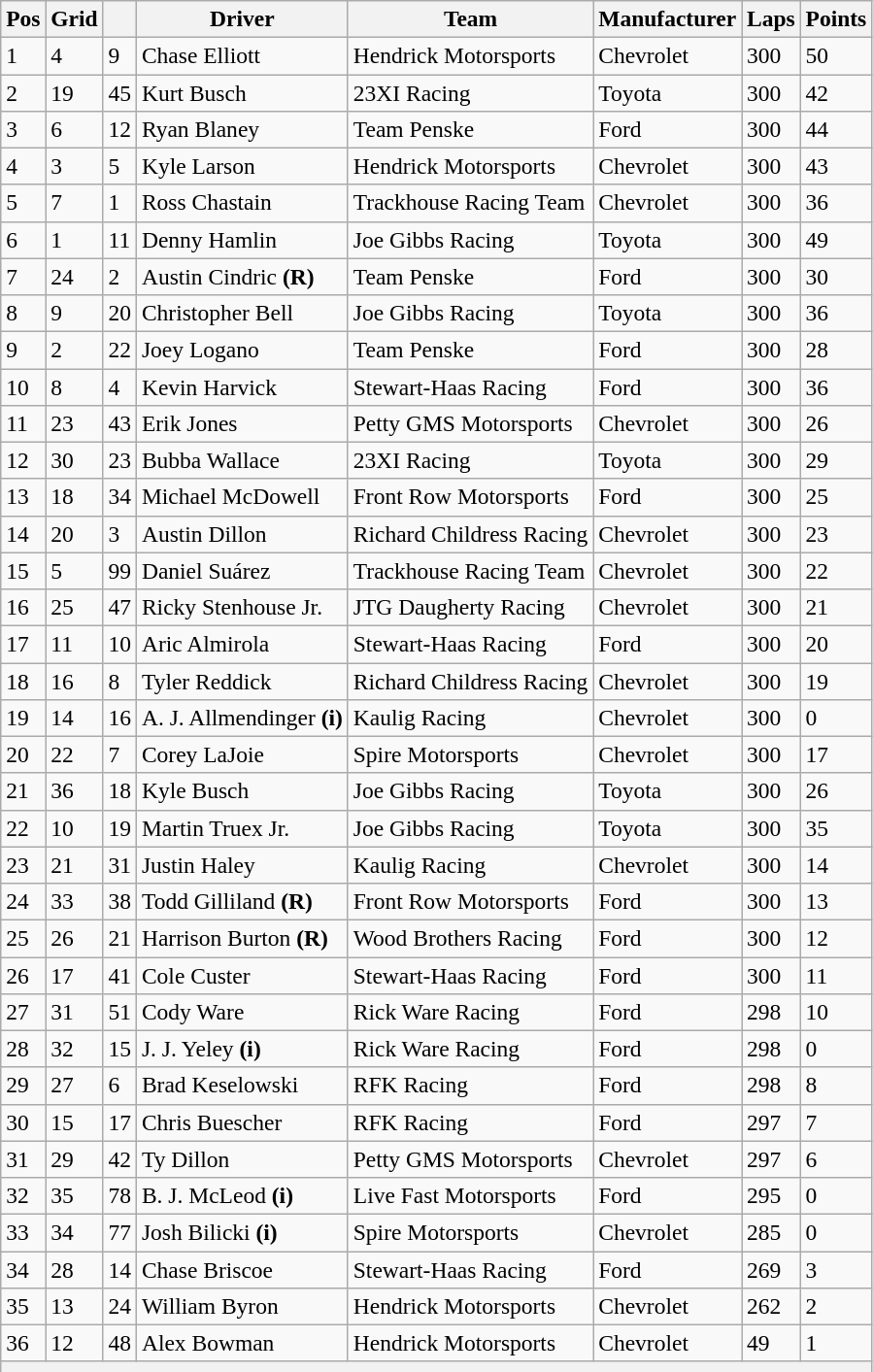<table class="wikitable" style="font-size:98%">
<tr>
<th>Pos</th>
<th>Grid</th>
<th></th>
<th>Driver</th>
<th>Team</th>
<th>Manufacturer</th>
<th>Laps</th>
<th>Points</th>
</tr>
<tr>
<td>1</td>
<td>4</td>
<td>9</td>
<td>Chase Elliott</td>
<td>Hendrick Motorsports</td>
<td>Chevrolet</td>
<td>300</td>
<td>50</td>
</tr>
<tr>
<td>2</td>
<td>19</td>
<td>45</td>
<td>Kurt Busch</td>
<td>23XI Racing</td>
<td>Toyota</td>
<td>300</td>
<td>42</td>
</tr>
<tr>
<td>3</td>
<td>6</td>
<td>12</td>
<td>Ryan Blaney</td>
<td>Team Penske</td>
<td>Ford</td>
<td>300</td>
<td>44</td>
</tr>
<tr>
<td>4</td>
<td>3</td>
<td>5</td>
<td>Kyle Larson</td>
<td>Hendrick Motorsports</td>
<td>Chevrolet</td>
<td>300</td>
<td>43</td>
</tr>
<tr>
<td>5</td>
<td>7</td>
<td>1</td>
<td>Ross Chastain</td>
<td>Trackhouse Racing Team</td>
<td>Chevrolet</td>
<td>300</td>
<td>36</td>
</tr>
<tr>
<td>6</td>
<td>1</td>
<td>11</td>
<td>Denny Hamlin</td>
<td>Joe Gibbs Racing</td>
<td>Toyota</td>
<td>300</td>
<td>49</td>
</tr>
<tr>
<td>7</td>
<td>24</td>
<td>2</td>
<td>Austin Cindric <strong>(R)</strong></td>
<td>Team Penske</td>
<td>Ford</td>
<td>300</td>
<td>30</td>
</tr>
<tr>
<td>8</td>
<td>9</td>
<td>20</td>
<td>Christopher Bell</td>
<td>Joe Gibbs Racing</td>
<td>Toyota</td>
<td>300</td>
<td>36</td>
</tr>
<tr>
<td>9</td>
<td>2</td>
<td>22</td>
<td>Joey Logano</td>
<td>Team Penske</td>
<td>Ford</td>
<td>300</td>
<td>28</td>
</tr>
<tr>
<td>10</td>
<td>8</td>
<td>4</td>
<td>Kevin Harvick</td>
<td>Stewart-Haas Racing</td>
<td>Ford</td>
<td>300</td>
<td>36</td>
</tr>
<tr>
<td>11</td>
<td>23</td>
<td>43</td>
<td>Erik Jones</td>
<td>Petty GMS Motorsports</td>
<td>Chevrolet</td>
<td>300</td>
<td>26</td>
</tr>
<tr>
<td>12</td>
<td>30</td>
<td>23</td>
<td>Bubba Wallace</td>
<td>23XI Racing</td>
<td>Toyota</td>
<td>300</td>
<td>29</td>
</tr>
<tr>
<td>13</td>
<td>18</td>
<td>34</td>
<td>Michael McDowell</td>
<td>Front Row Motorsports</td>
<td>Ford</td>
<td>300</td>
<td>25</td>
</tr>
<tr>
<td>14</td>
<td>20</td>
<td>3</td>
<td>Austin Dillon</td>
<td>Richard Childress Racing</td>
<td>Chevrolet</td>
<td>300</td>
<td>23</td>
</tr>
<tr>
<td>15</td>
<td>5</td>
<td>99</td>
<td>Daniel Suárez</td>
<td>Trackhouse Racing Team</td>
<td>Chevrolet</td>
<td>300</td>
<td>22</td>
</tr>
<tr>
<td>16</td>
<td>25</td>
<td>47</td>
<td>Ricky Stenhouse Jr.</td>
<td>JTG Daugherty Racing</td>
<td>Chevrolet</td>
<td>300</td>
<td>21</td>
</tr>
<tr>
<td>17</td>
<td>11</td>
<td>10</td>
<td>Aric Almirola</td>
<td>Stewart-Haas Racing</td>
<td>Ford</td>
<td>300</td>
<td>20</td>
</tr>
<tr>
<td>18</td>
<td>16</td>
<td>8</td>
<td>Tyler Reddick</td>
<td>Richard Childress Racing</td>
<td>Chevrolet</td>
<td>300</td>
<td>19</td>
</tr>
<tr>
<td>19</td>
<td>14</td>
<td>16</td>
<td>A. J. Allmendinger <strong>(i)</strong></td>
<td>Kaulig Racing</td>
<td>Chevrolet</td>
<td>300</td>
<td>0</td>
</tr>
<tr>
<td>20</td>
<td>22</td>
<td>7</td>
<td>Corey LaJoie</td>
<td>Spire Motorsports</td>
<td>Chevrolet</td>
<td>300</td>
<td>17</td>
</tr>
<tr>
<td>21</td>
<td>36</td>
<td>18</td>
<td>Kyle Busch</td>
<td>Joe Gibbs Racing</td>
<td>Toyota</td>
<td>300</td>
<td>26</td>
</tr>
<tr>
<td>22</td>
<td>10</td>
<td>19</td>
<td>Martin Truex Jr.</td>
<td>Joe Gibbs Racing</td>
<td>Toyota</td>
<td>300</td>
<td>35</td>
</tr>
<tr>
<td>23</td>
<td>21</td>
<td>31</td>
<td>Justin Haley</td>
<td>Kaulig Racing</td>
<td>Chevrolet</td>
<td>300</td>
<td>14</td>
</tr>
<tr>
<td>24</td>
<td>33</td>
<td>38</td>
<td>Todd Gilliland <strong>(R)</strong></td>
<td>Front Row Motorsports</td>
<td>Ford</td>
<td>300</td>
<td>13</td>
</tr>
<tr>
<td>25</td>
<td>26</td>
<td>21</td>
<td>Harrison Burton <strong>(R)</strong></td>
<td>Wood Brothers Racing</td>
<td>Ford</td>
<td>300</td>
<td>12</td>
</tr>
<tr>
<td>26</td>
<td>17</td>
<td>41</td>
<td>Cole Custer</td>
<td>Stewart-Haas Racing</td>
<td>Ford</td>
<td>300</td>
<td>11</td>
</tr>
<tr>
<td>27</td>
<td>31</td>
<td>51</td>
<td>Cody Ware</td>
<td>Rick Ware Racing</td>
<td>Ford</td>
<td>298</td>
<td>10</td>
</tr>
<tr>
<td>28</td>
<td>32</td>
<td>15</td>
<td>J. J. Yeley <strong>(i)</strong></td>
<td>Rick Ware Racing</td>
<td>Ford</td>
<td>298</td>
<td>0</td>
</tr>
<tr>
<td>29</td>
<td>27</td>
<td>6</td>
<td>Brad Keselowski</td>
<td>RFK Racing</td>
<td>Ford</td>
<td>298</td>
<td>8</td>
</tr>
<tr>
<td>30</td>
<td>15</td>
<td>17</td>
<td>Chris Buescher</td>
<td>RFK Racing</td>
<td>Ford</td>
<td>297</td>
<td>7</td>
</tr>
<tr>
<td>31</td>
<td>29</td>
<td>42</td>
<td>Ty Dillon</td>
<td>Petty GMS Motorsports</td>
<td>Chevrolet</td>
<td>297</td>
<td>6</td>
</tr>
<tr>
<td>32</td>
<td>35</td>
<td>78</td>
<td>B. J. McLeod <strong>(i)</strong></td>
<td>Live Fast Motorsports</td>
<td>Ford</td>
<td>295</td>
<td>0</td>
</tr>
<tr>
<td>33</td>
<td>34</td>
<td>77</td>
<td>Josh Bilicki <strong>(i)</strong></td>
<td>Spire Motorsports</td>
<td>Chevrolet</td>
<td>285</td>
<td>0</td>
</tr>
<tr>
<td>34</td>
<td>28</td>
<td>14</td>
<td>Chase Briscoe</td>
<td>Stewart-Haas Racing</td>
<td>Ford</td>
<td>269</td>
<td>3</td>
</tr>
<tr>
<td>35</td>
<td>13</td>
<td>24</td>
<td>William Byron</td>
<td>Hendrick Motorsports</td>
<td>Chevrolet</td>
<td>262</td>
<td>2</td>
</tr>
<tr>
<td>36</td>
<td>12</td>
<td>48</td>
<td>Alex Bowman</td>
<td>Hendrick Motorsports</td>
<td>Chevrolet</td>
<td>49</td>
<td>1</td>
</tr>
<tr>
<th colspan="8"></th>
</tr>
</table>
